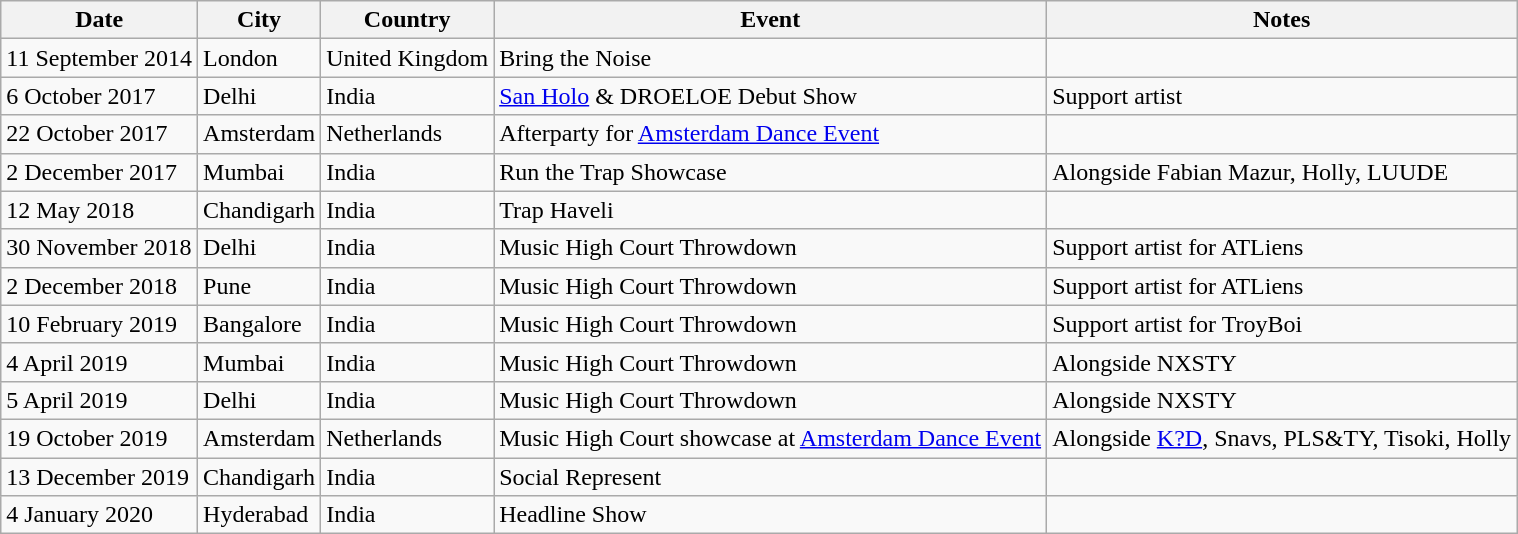<table class="wikitable">
<tr>
<th>Date</th>
<th>City</th>
<th>Country</th>
<th>Event</th>
<th>Notes</th>
</tr>
<tr>
<td>11 September 2014</td>
<td>London</td>
<td>United Kingdom</td>
<td>Bring the Noise</td>
<td></td>
</tr>
<tr>
<td>6 October 2017</td>
<td>Delhi</td>
<td>India</td>
<td><a href='#'>San Holo</a> & DROELOE Debut Show</td>
<td>Support artist</td>
</tr>
<tr>
<td>22 October 2017</td>
<td>Amsterdam</td>
<td>Netherlands</td>
<td>Afterparty for <a href='#'>Amsterdam Dance Event</a></td>
<td></td>
</tr>
<tr>
<td>2 December 2017</td>
<td>Mumbai</td>
<td>India</td>
<td>Run the Trap Showcase</td>
<td>Alongside Fabian Mazur, Holly, LUUDE</td>
</tr>
<tr>
<td>12 May 2018</td>
<td>Chandigarh</td>
<td>India</td>
<td>Trap Haveli</td>
<td></td>
</tr>
<tr>
<td>30 November 2018</td>
<td>Delhi</td>
<td>India</td>
<td>Music High Court Throwdown</td>
<td>Support artist for ATLiens</td>
</tr>
<tr>
<td>2 December 2018</td>
<td>Pune</td>
<td>India</td>
<td>Music High Court Throwdown</td>
<td>Support artist for ATLiens</td>
</tr>
<tr>
<td>10 February 2019</td>
<td>Bangalore</td>
<td>India</td>
<td>Music High Court Throwdown</td>
<td>Support artist for TroyBoi</td>
</tr>
<tr>
<td>4 April 2019</td>
<td>Mumbai</td>
<td>India</td>
<td>Music High Court Throwdown</td>
<td>Alongside NXSTY</td>
</tr>
<tr>
<td>5 April 2019</td>
<td>Delhi</td>
<td>India</td>
<td>Music High Court Throwdown</td>
<td>Alongside NXSTY</td>
</tr>
<tr>
<td>19 October 2019</td>
<td>Amsterdam</td>
<td>Netherlands</td>
<td>Music High Court showcase at <a href='#'>Amsterdam Dance Event</a></td>
<td>Alongside <a href='#'>K?D</a>, Snavs, PLS&TY, Tisoki, Holly</td>
</tr>
<tr>
<td>13 December 2019</td>
<td>Chandigarh</td>
<td>India</td>
<td>Social Represent</td>
<td></td>
</tr>
<tr>
<td>4 January 2020</td>
<td>Hyderabad</td>
<td>India</td>
<td>Headline Show</td>
<td></td>
</tr>
</table>
